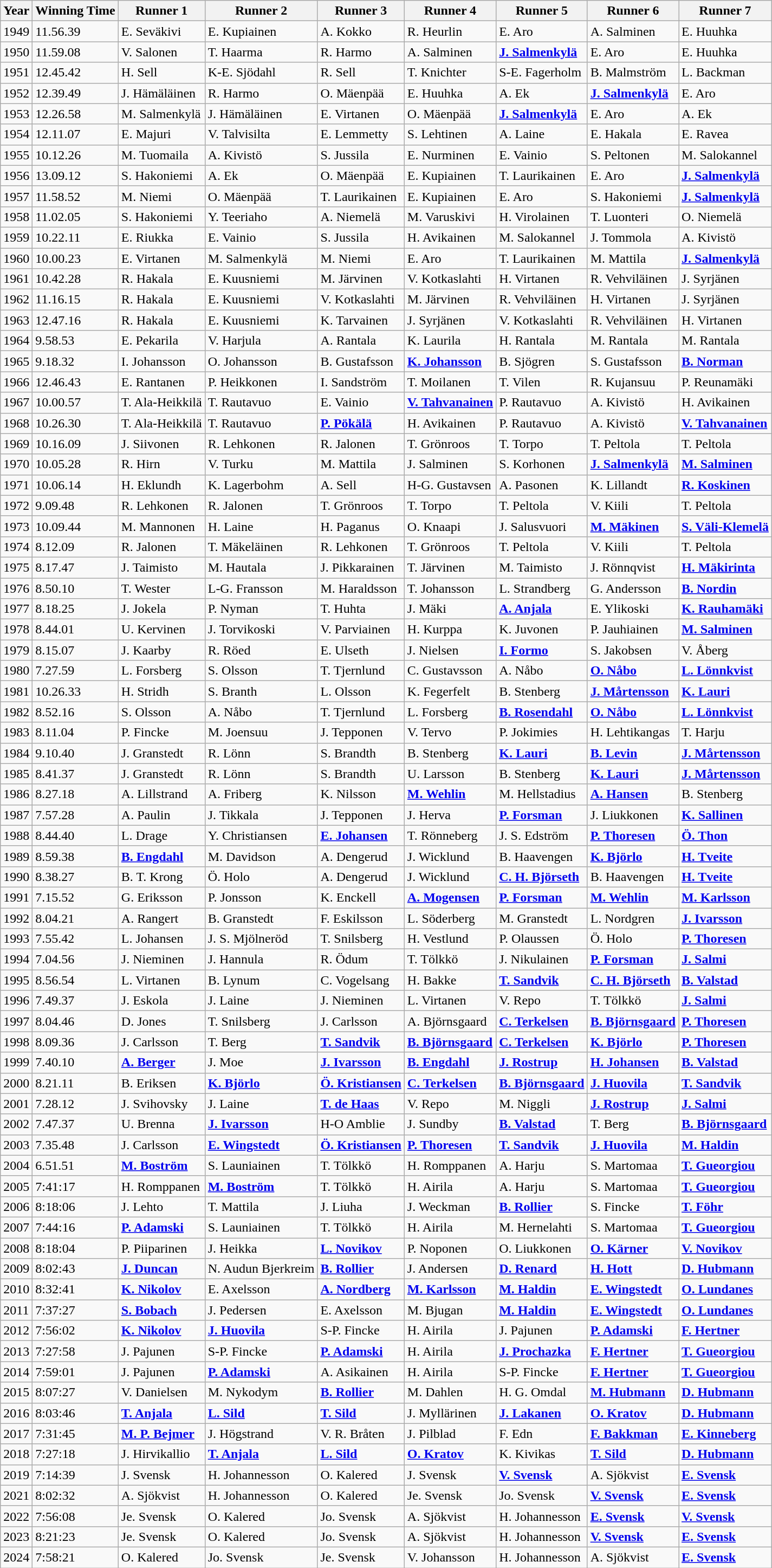<table class="wikitable">
<tr>
<th>Year</th>
<th>Winning Time</th>
<th>Runner 1</th>
<th>Runner 2</th>
<th>Runner 3</th>
<th>Runner 4</th>
<th>Runner 5</th>
<th>Runner 6</th>
<th>Runner 7</th>
</tr>
<tr>
<td>1949</td>
<td>11.56.39</td>
<td>E. Seväkivi</td>
<td>E. Kupiainen</td>
<td>A. Kokko</td>
<td>R. Heurlin</td>
<td>E. Aro</td>
<td>A. Salminen</td>
<td>E. Huuhka</td>
</tr>
<tr>
<td>1950</td>
<td>11.59.08</td>
<td>V. Salonen</td>
<td>T. Haarma</td>
<td>R. Harmo</td>
<td>A. Salminen</td>
<td><strong><a href='#'>J. Salmenkylä</a></strong></td>
<td>E. Aro</td>
<td>E. Huuhka</td>
</tr>
<tr>
<td>1951</td>
<td>12.45.42</td>
<td>H. Sell</td>
<td>K-E. Sjödahl</td>
<td>R. Sell</td>
<td>T. Knichter</td>
<td>S-E. Fagerholm</td>
<td>B. Malmström</td>
<td>L. Backman</td>
</tr>
<tr>
<td>1952</td>
<td>12.39.49</td>
<td>J. Hämäläinen</td>
<td>R. Harmo</td>
<td>O. Mäenpää</td>
<td>E. Huuhka</td>
<td>A. Ek</td>
<td><strong><a href='#'>J. Salmenkylä</a></strong></td>
<td>E. Aro</td>
</tr>
<tr>
<td>1953</td>
<td>12.26.58</td>
<td>M. Salmenkylä</td>
<td>J. Hämäläinen</td>
<td>E. Virtanen</td>
<td>O. Mäenpää</td>
<td><strong><a href='#'>J. Salmenkylä</a></strong></td>
<td>E. Aro</td>
<td>A. Ek</td>
</tr>
<tr>
<td>1954</td>
<td>12.11.07</td>
<td>E. Majuri</td>
<td>V. Talvisilta</td>
<td>E. Lemmetty</td>
<td>S. Lehtinen</td>
<td>A. Laine</td>
<td>E. Hakala</td>
<td>E. Ravea</td>
</tr>
<tr>
<td>1955</td>
<td>10.12.26</td>
<td>M. Tuomaila</td>
<td>A. Kivistö</td>
<td>S. Jussila</td>
<td>E. Nurminen</td>
<td>E. Vainio</td>
<td>S. Peltonen</td>
<td>M. Salokannel</td>
</tr>
<tr>
<td>1956</td>
<td>13.09.12</td>
<td>S. Hakoniemi</td>
<td>A. Ek</td>
<td>O. Mäenpää</td>
<td>E. Kupiainen</td>
<td>T. Laurikainen</td>
<td>E. Aro</td>
<td><strong><a href='#'>J. Salmenkylä</a></strong></td>
</tr>
<tr>
<td>1957</td>
<td>11.58.52</td>
<td>M. Niemi</td>
<td>O. Mäenpää</td>
<td>T. Laurikainen</td>
<td>E. Kupiainen</td>
<td>E. Aro</td>
<td>S. Hakoniemi</td>
<td><strong><a href='#'>J. Salmenkylä</a></strong></td>
</tr>
<tr>
<td>1958</td>
<td>11.02.05</td>
<td>S. Hakoniemi</td>
<td>Y. Teeriaho</td>
<td>A. Niemelä</td>
<td>M. Varuskivi</td>
<td>H. Virolainen</td>
<td>T. Luonteri</td>
<td>O. Niemelä</td>
</tr>
<tr>
<td>1959</td>
<td>10.22.11</td>
<td>E. Riukka</td>
<td>E. Vainio</td>
<td>S. Jussila</td>
<td>H. Avikainen</td>
<td>M. Salokannel</td>
<td>J. Tommola</td>
<td>A. Kivistö</td>
</tr>
<tr>
<td>1960</td>
<td>10.00.23</td>
<td>E. Virtanen</td>
<td>M. Salmenkylä</td>
<td>M. Niemi</td>
<td>E. Aro</td>
<td>T. Laurikainen</td>
<td>M. Mattila</td>
<td><strong><a href='#'>J. Salmenkylä</a></strong></td>
</tr>
<tr>
<td>1961</td>
<td>10.42.28</td>
<td>R. Hakala</td>
<td>E. Kuusniemi</td>
<td>M. Järvinen</td>
<td>V. Kotkaslahti</td>
<td>H. Virtanen</td>
<td>R. Vehviläinen</td>
<td>J. Syrjänen</td>
</tr>
<tr>
<td>1962</td>
<td>11.16.15</td>
<td>R. Hakala</td>
<td>E. Kuusniemi</td>
<td>V. Kotkaslahti</td>
<td>M. Järvinen</td>
<td>R. Vehviläinen</td>
<td>H. Virtanen</td>
<td>J. Syrjänen</td>
</tr>
<tr>
<td>1963</td>
<td>12.47.16</td>
<td>R. Hakala</td>
<td>E. Kuusniemi</td>
<td>K. Tarvainen</td>
<td>J. Syrjänen</td>
<td>V. Kotkaslahti</td>
<td>R. Vehviläinen</td>
<td>H. Virtanen</td>
</tr>
<tr>
<td>1964</td>
<td>9.58.53</td>
<td>E. Pekarila</td>
<td>V. Harjula</td>
<td>A. Rantala</td>
<td>K. Laurila</td>
<td>H. Rantala</td>
<td>M. Rantala</td>
<td>M. Rantala</td>
</tr>
<tr>
<td>1965</td>
<td>9.18.32</td>
<td>I. Johansson</td>
<td>O. Johansson</td>
<td>B. Gustafsson</td>
<td><strong><a href='#'>K. Johansson</a></strong></td>
<td>B. Sjögren</td>
<td>S. Gustafsson</td>
<td><strong><a href='#'>B. Norman</a></strong></td>
</tr>
<tr>
<td>1966</td>
<td>12.46.43</td>
<td>E. Rantanen</td>
<td>P. Heikkonen</td>
<td>I. Sandström</td>
<td>T. Moilanen</td>
<td>T. Vilen</td>
<td>R. Kujansuu</td>
<td>P. Reunamäki</td>
</tr>
<tr>
<td>1967</td>
<td>10.00.57</td>
<td>T. Ala-Heikkilä</td>
<td>T. Rautavuo</td>
<td>E. Vainio</td>
<td><strong><a href='#'>V. Tahvanainen</a></strong></td>
<td>P. Rautavuo</td>
<td>A. Kivistö</td>
<td>H. Avikainen</td>
</tr>
<tr>
<td>1968</td>
<td>10.26.30</td>
<td>T. Ala-Heikkilä</td>
<td>T. Rautavuo</td>
<td><strong><a href='#'>P. Pökälä</a></strong></td>
<td>H. Avikainen</td>
<td>P. Rautavuo</td>
<td>A. Kivistö</td>
<td><strong><a href='#'>V. Tahvanainen</a></strong></td>
</tr>
<tr>
<td>1969</td>
<td>10.16.09</td>
<td>J. Siivonen</td>
<td>R. Lehkonen</td>
<td>R. Jalonen</td>
<td>T. Grönroos</td>
<td>T. Torpo</td>
<td>T. Peltola</td>
<td>T. Peltola</td>
</tr>
<tr>
<td>1970</td>
<td>10.05.28</td>
<td>R. Hirn</td>
<td>V. Turku</td>
<td>M. Mattila</td>
<td>J. Salminen</td>
<td>S. Korhonen</td>
<td><strong><a href='#'>J. Salmenkylä</a></strong></td>
<td><strong><a href='#'>M. Salminen</a></strong></td>
</tr>
<tr>
<td>1971</td>
<td>10.06.14</td>
<td>H. Eklundh</td>
<td>K. Lagerbohm</td>
<td>A. Sell</td>
<td>H-G. Gustavsen</td>
<td>A. Pasonen</td>
<td>K. Lillandt</td>
<td><strong><a href='#'>R. Koskinen</a></strong></td>
</tr>
<tr>
<td>1972</td>
<td>9.09.48</td>
<td>R. Lehkonen</td>
<td>R. Jalonen</td>
<td>T. Grönroos</td>
<td>T. Torpo</td>
<td>T. Peltola</td>
<td>V. Kiili</td>
<td>T. Peltola</td>
</tr>
<tr>
<td>1973</td>
<td>10.09.44</td>
<td>M. Mannonen</td>
<td>H. Laine</td>
<td>H. Paganus</td>
<td>O. Knaapi</td>
<td>J. Salusvuori</td>
<td><strong><a href='#'>M. Mäkinen</a></strong></td>
<td><strong><a href='#'>S. Väli-Klemelä</a></strong></td>
</tr>
<tr>
<td>1974</td>
<td>8.12.09</td>
<td>R. Jalonen</td>
<td>T. Mäkeläinen</td>
<td>R. Lehkonen</td>
<td>T. Grönroos</td>
<td>T. Peltola</td>
<td>V. Kiili</td>
<td>T. Peltola</td>
</tr>
<tr>
<td>1975</td>
<td>8.17.47</td>
<td>J. Taimisto</td>
<td>M. Hautala</td>
<td>J. Pikkarainen</td>
<td>T. Järvinen</td>
<td>M. Taimisto</td>
<td>J. Rönnqvist</td>
<td><strong><a href='#'>H. Mäkirinta</a></strong></td>
</tr>
<tr>
<td>1976</td>
<td>8.50.10</td>
<td>T. Wester</td>
<td>L-G. Fransson</td>
<td>M. Haraldsson</td>
<td>T. Johansson</td>
<td>L. Strandberg</td>
<td>G. Andersson</td>
<td><strong><a href='#'>B. Nordin</a></strong></td>
</tr>
<tr>
<td>1977</td>
<td>8.18.25</td>
<td>J. Jokela</td>
<td>P. Nyman</td>
<td>T. Huhta</td>
<td>J. Mäki</td>
<td><strong><a href='#'>A. Anjala</a></strong></td>
<td>E. Ylikoski</td>
<td><strong><a href='#'>K. Rauhamäki</a></strong></td>
</tr>
<tr>
<td>1978</td>
<td>8.44.01</td>
<td>U. Kervinen</td>
<td>J. Torvikoski</td>
<td>V. Parviainen</td>
<td>H. Kurppa</td>
<td>K. Juvonen</td>
<td>P. Jauhiainen</td>
<td><strong><a href='#'>M. Salminen</a></strong></td>
</tr>
<tr>
<td>1979</td>
<td>8.15.07</td>
<td>J. Kaarby</td>
<td>R. Röed</td>
<td>E. Ulseth</td>
<td>J. Nielsen</td>
<td><strong><a href='#'>I. Formo</a></strong></td>
<td>S. Jakobsen</td>
<td>V. Åberg</td>
</tr>
<tr>
<td>1980</td>
<td>7.27.59</td>
<td>L. Forsberg</td>
<td>S. Olsson</td>
<td>T. Tjernlund</td>
<td>C. Gustavsson</td>
<td>A. Nåbo</td>
<td><strong><a href='#'>O. Nåbo</a></strong></td>
<td><strong><a href='#'>L. Lönnkvist</a></strong></td>
</tr>
<tr>
<td>1981</td>
<td>10.26.33</td>
<td>H. Stridh</td>
<td>S. Branth</td>
<td>L. Olsson</td>
<td>K. Fegerfelt</td>
<td>B. Stenberg</td>
<td><strong><a href='#'>J. Mårtensson</a></strong></td>
<td><strong><a href='#'>K. Lauri</a></strong></td>
</tr>
<tr>
<td>1982</td>
<td>8.52.16</td>
<td>S. Olsson</td>
<td>A. Nåbo</td>
<td>T. Tjernlund</td>
<td>L. Forsberg</td>
<td><strong><a href='#'>B. Rosendahl</a></strong></td>
<td><strong><a href='#'>O. Nåbo</a></strong></td>
<td><strong><a href='#'>L. Lönnkvist</a></strong></td>
</tr>
<tr>
<td>1983</td>
<td>8.11.04</td>
<td>P. Fincke</td>
<td>M. Joensuu</td>
<td>J. Tepponen</td>
<td>V. Tervo</td>
<td>P. Jokimies</td>
<td>H. Lehtikangas</td>
<td>T. Harju</td>
</tr>
<tr>
<td>1984</td>
<td>9.10.40</td>
<td>J. Granstedt</td>
<td>R. Lönn</td>
<td>S. Brandth</td>
<td>B. Stenberg</td>
<td><strong><a href='#'>K. Lauri</a></strong></td>
<td><strong><a href='#'>B. Levin</a></strong></td>
<td><strong><a href='#'>J. Mårtensson</a></strong></td>
</tr>
<tr>
<td>1985</td>
<td>8.41.37</td>
<td>J. Granstedt</td>
<td>R. Lönn</td>
<td>S. Brandth</td>
<td>U. Larsson</td>
<td>B. Stenberg</td>
<td><strong><a href='#'>K. Lauri</a></strong></td>
<td><strong><a href='#'>J. Mårtensson</a></strong></td>
</tr>
<tr>
<td>1986</td>
<td>8.27.18</td>
<td>A. Lillstrand</td>
<td>A. Friberg</td>
<td>K. Nilsson</td>
<td><strong><a href='#'>M. Wehlin</a></strong></td>
<td>M. Hellstadius</td>
<td><strong><a href='#'>A. Hansen</a></strong></td>
<td>B. Stenberg</td>
</tr>
<tr>
<td>1987</td>
<td>7.57.28</td>
<td>A. Paulin</td>
<td>J. Tikkala</td>
<td>J. Tepponen</td>
<td>J. Herva</td>
<td><strong><a href='#'>P. Forsman</a></strong></td>
<td>J. Liukkonen</td>
<td><strong><a href='#'>K. Sallinen</a></strong></td>
</tr>
<tr>
<td>1988</td>
<td>8.44.40</td>
<td>L. Drage</td>
<td>Y. Christiansen</td>
<td><strong><a href='#'>E. Johansen</a></strong></td>
<td>T. Rönneberg</td>
<td>J. S. Edström</td>
<td><strong><a href='#'>P. Thoresen</a></strong></td>
<td><strong><a href='#'>Ö. Thon</a></strong></td>
</tr>
<tr>
<td>1989</td>
<td>8.59.38</td>
<td><strong><a href='#'>B. Engdahl</a></strong></td>
<td>M. Davidson</td>
<td>A. Dengerud</td>
<td>J. Wicklund</td>
<td>B. Haavengen</td>
<td><strong><a href='#'>K. Björlo</a></strong></td>
<td><strong><a href='#'>H. Tveite</a></strong></td>
</tr>
<tr>
<td>1990</td>
<td>8.38.27</td>
<td>B. T. Krong</td>
<td>Ö. Holo</td>
<td>A. Dengerud</td>
<td>J. Wicklund</td>
<td><strong><a href='#'>C. H. Björseth</a></strong></td>
<td>B. Haavengen</td>
<td><strong><a href='#'>H. Tveite</a></strong></td>
</tr>
<tr>
<td>1991</td>
<td>7.15.52</td>
<td>G. Eriksson</td>
<td>P. Jonsson</td>
<td>K. Enckell</td>
<td><strong><a href='#'>A. Mogensen</a></strong></td>
<td><strong><a href='#'>P. Forsman</a></strong></td>
<td><strong><a href='#'>M. Wehlin</a></strong></td>
<td><strong><a href='#'>M. Karlsson</a></strong></td>
</tr>
<tr>
<td>1992</td>
<td>8.04.21</td>
<td>A. Rangert</td>
<td>B. Granstedt</td>
<td>F. Eskilsson</td>
<td>L. Söderberg</td>
<td>M. Granstedt</td>
<td>L. Nordgren</td>
<td><strong><a href='#'>J. Ivarsson</a></strong></td>
</tr>
<tr>
<td>1993</td>
<td>7.55.42</td>
<td>L. Johansen</td>
<td>J. S. Mjölneröd</td>
<td>T. Snilsberg</td>
<td>H. Vestlund</td>
<td>P. Olaussen</td>
<td>Ö. Holo</td>
<td><strong><a href='#'>P. Thoresen</a></strong></td>
</tr>
<tr>
<td>1994</td>
<td>7.04.56</td>
<td>J. Nieminen</td>
<td>J. Hannula</td>
<td>R. Ödum</td>
<td>T. Tölkkö</td>
<td>J. Nikulainen</td>
<td><strong><a href='#'>P. Forsman</a></strong></td>
<td><strong><a href='#'>J. Salmi</a></strong></td>
</tr>
<tr>
<td>1995</td>
<td>8.56.54</td>
<td>L. Virtanen</td>
<td>B. Lynum</td>
<td>C. Vogelsang</td>
<td>H. Bakke</td>
<td><strong><a href='#'>T. Sandvik</a></strong></td>
<td><strong><a href='#'>C. H. Björseth</a></strong></td>
<td><strong><a href='#'>B. Valstad</a></strong></td>
</tr>
<tr>
<td>1996</td>
<td>7.49.37</td>
<td>J. Eskola</td>
<td>J. Laine</td>
<td>J. Nieminen</td>
<td>L. Virtanen</td>
<td>V. Repo</td>
<td>T. Tölkkö</td>
<td><strong><a href='#'>J. Salmi</a></strong></td>
</tr>
<tr>
<td>1997</td>
<td>8.04.46</td>
<td>D. Jones</td>
<td>T. Snilsberg</td>
<td>J. Carlsson</td>
<td>A. Björnsgaard</td>
<td><strong><a href='#'>C. Terkelsen</a></strong></td>
<td><strong><a href='#'>B. Björnsgaard</a></strong></td>
<td><strong><a href='#'>P. Thoresen</a></strong></td>
</tr>
<tr>
<td>1998</td>
<td>8.09.36</td>
<td>J. Carlsson</td>
<td>T. Berg</td>
<td><strong><a href='#'>T. Sandvik</a></strong></td>
<td><strong><a href='#'>B. Björnsgaard</a></strong></td>
<td><strong><a href='#'>C. Terkelsen</a></strong></td>
<td><strong><a href='#'>K. Björlo</a></strong></td>
<td><strong><a href='#'>P. Thoresen</a></strong></td>
</tr>
<tr>
<td>1999</td>
<td>7.40.10</td>
<td><strong><a href='#'>A. Berger</a></strong></td>
<td>J. Moe</td>
<td><strong><a href='#'>J. Ivarsson</a></strong></td>
<td><strong><a href='#'>B. Engdahl</a></strong></td>
<td><strong><a href='#'>J. Rostrup</a></strong></td>
<td><strong><a href='#'>H. Johansen</a></strong></td>
<td><strong><a href='#'>B. Valstad</a></strong></td>
</tr>
<tr>
<td>2000</td>
<td>8.21.11</td>
<td>B. Eriksen</td>
<td><strong><a href='#'>K. Björlo</a></strong></td>
<td><strong><a href='#'>Ö. Kristiansen</a></strong></td>
<td><strong><a href='#'>C. Terkelsen</a></strong></td>
<td><strong><a href='#'>B. Björnsgaard</a></strong></td>
<td><strong><a href='#'>J. Huovila</a></strong></td>
<td><strong><a href='#'>T. Sandvik</a></strong></td>
</tr>
<tr>
<td>2001</td>
<td>7.28.12</td>
<td>J. Svihovsky</td>
<td>J. Laine</td>
<td><strong><a href='#'>T. de Haas</a></strong></td>
<td>V. Repo</td>
<td>M. Niggli</td>
<td><strong><a href='#'>J. Rostrup</a></strong></td>
<td><strong><a href='#'>J. Salmi</a></strong></td>
</tr>
<tr>
<td>2002</td>
<td>7.47.37</td>
<td>U. Brenna</td>
<td><strong><a href='#'>J. Ivarsson</a></strong></td>
<td>H-O Amblie</td>
<td>J. Sundby</td>
<td><strong><a href='#'>B. Valstad</a></strong></td>
<td>T. Berg</td>
<td><strong><a href='#'>B. Björnsgaard</a></strong></td>
</tr>
<tr>
<td>2003</td>
<td>7.35.48</td>
<td>J. Carlsson</td>
<td><strong><a href='#'>E. Wingstedt</a></strong></td>
<td><strong><a href='#'>Ö. Kristiansen</a></strong></td>
<td><strong><a href='#'>P. Thoresen</a></strong></td>
<td><strong><a href='#'>T. Sandvik</a></strong></td>
<td><strong><a href='#'>J. Huovila</a></strong></td>
<td><strong><a href='#'>M. Haldin</a></strong></td>
</tr>
<tr>
<td>2004</td>
<td>6.51.51</td>
<td><strong><a href='#'>M. Boström</a></strong></td>
<td>S. Launiainen</td>
<td>T. Tölkkö</td>
<td>H. Romppanen</td>
<td>A. Harju</td>
<td>S. Martomaa</td>
<td><strong><a href='#'>T. Gueorgiou</a></strong></td>
</tr>
<tr>
<td>2005</td>
<td>7:41:17</td>
<td>H. Romppanen</td>
<td><strong><a href='#'>M. Boström</a></strong></td>
<td>T. Tölkkö</td>
<td>H. Airila</td>
<td>A. Harju</td>
<td>S. Martomaa</td>
<td><strong><a href='#'>T. Gueorgiou</a></strong></td>
</tr>
<tr>
<td>2006</td>
<td>8:18:06</td>
<td>J. Lehto</td>
<td>T. Mattila</td>
<td>J. Liuha</td>
<td>J. Weckman</td>
<td><strong><a href='#'>B. Rollier</a></strong></td>
<td>S. Fincke</td>
<td><strong><a href='#'>T. Föhr</a></strong></td>
</tr>
<tr>
<td>2007</td>
<td>7:44:16</td>
<td><strong><a href='#'>P. Adamski</a></strong></td>
<td>S. Launiainen</td>
<td>T. Tölkkö</td>
<td>H. Airila</td>
<td>M. Hernelahti</td>
<td>S. Martomaa</td>
<td><strong><a href='#'>T. Gueorgiou</a></strong></td>
</tr>
<tr>
<td>2008</td>
<td>8:18:04</td>
<td>P. Piiparinen</td>
<td>J. Heikka</td>
<td><strong><a href='#'>L. Novikov</a></strong></td>
<td>P. Noponen</td>
<td>O. Liukkonen</td>
<td><strong><a href='#'>O. Kärner</a></strong></td>
<td><strong><a href='#'>V. Novikov</a></strong></td>
</tr>
<tr>
<td>2009</td>
<td>8:02:43</td>
<td><strong><a href='#'>J. Duncan</a></strong></td>
<td>N. Audun Bjerkreim</td>
<td><strong><a href='#'>B. Rollier</a></strong></td>
<td>J. Andersen</td>
<td><strong><a href='#'>D. Renard</a></strong></td>
<td><strong><a href='#'>H. Hott</a></strong></td>
<td><strong><a href='#'>D. Hubmann</a></strong></td>
</tr>
<tr>
<td>2010</td>
<td>8:32:41</td>
<td><strong><a href='#'>K. Nikolov</a></strong></td>
<td>E. Axelsson</td>
<td><strong><a href='#'>A. Nordberg</a></strong></td>
<td><strong><a href='#'>M. Karlsson</a></strong></td>
<td><strong><a href='#'>M. Haldin</a></strong></td>
<td><strong><a href='#'>E. Wingstedt</a></strong></td>
<td><strong><a href='#'>O. Lundanes</a></strong></td>
</tr>
<tr>
<td>2011</td>
<td>7:37:27</td>
<td><strong><a href='#'>S. Bobach</a></strong></td>
<td>J. Pedersen</td>
<td>E. Axelsson</td>
<td>M. Bjugan</td>
<td><strong><a href='#'>M. Haldin</a></strong></td>
<td><strong><a href='#'>E. Wingstedt</a></strong></td>
<td><strong><a href='#'>O. Lundanes</a></strong></td>
</tr>
<tr>
<td>2012</td>
<td>7:56:02</td>
<td><strong><a href='#'>K. Nikolov</a></strong></td>
<td><strong><a href='#'>J. Huovila</a></strong></td>
<td>S-P. Fincke</td>
<td>H. Airila</td>
<td>J. Pajunen</td>
<td><strong><a href='#'>P. Adamski</a></strong></td>
<td><strong><a href='#'>F. Hertner</a></strong></td>
</tr>
<tr>
<td>2013</td>
<td>7:27:58</td>
<td>J. Pajunen</td>
<td>S-P. Fincke</td>
<td><strong><a href='#'>P. Adamski</a></strong></td>
<td>H. Airila</td>
<td><strong><a href='#'>J. Prochazka</a></strong></td>
<td><strong><a href='#'>F. Hertner</a></strong></td>
<td><strong><a href='#'>T. Gueorgiou</a></strong></td>
</tr>
<tr>
<td>2014</td>
<td>7:59:01</td>
<td>J. Pajunen</td>
<td><strong><a href='#'>P. Adamski</a></strong></td>
<td>A. Asikainen</td>
<td>H. Airila</td>
<td>S-P. Fincke</td>
<td><strong><a href='#'>F. Hertner</a></strong></td>
<td><strong><a href='#'>T. Gueorgiou</a></strong></td>
</tr>
<tr>
<td>2015</td>
<td>8:07:27</td>
<td>V. Danielsen</td>
<td>M. Nykodym</td>
<td><strong><a href='#'>B. Rollier</a></strong></td>
<td>M. Dahlen</td>
<td>H. G. Omdal</td>
<td><strong><a href='#'>M. Hubmann</a></strong></td>
<td><strong><a href='#'>D. Hubmann</a></strong></td>
</tr>
<tr>
<td>2016</td>
<td>8:03:46</td>
<td><strong><a href='#'>T. Anjala</a></strong></td>
<td><strong><a href='#'>L. Sild</a></strong></td>
<td><strong><a href='#'>T. Sild</a></strong></td>
<td>J. Myllärinen</td>
<td><strong><a href='#'>J. Lakanen</a></strong></td>
<td><strong><a href='#'>O. Kratov</a></strong></td>
<td><strong><a href='#'>D. Hubmann</a></strong></td>
</tr>
<tr>
<td>2017</td>
<td>7:31:45</td>
<td><strong><a href='#'>M. P. Bejmer</a></strong></td>
<td>J. Högstrand</td>
<td>V. R. Bråten</td>
<td>J. Pilblad</td>
<td>F. Edn</td>
<td><strong><a href='#'>F. Bakkman</a></strong></td>
<td><strong><a href='#'>E. Kinneberg</a></strong></td>
</tr>
<tr>
<td>2018</td>
<td>7:27:18</td>
<td>J. Hirvikallio</td>
<td><strong><a href='#'>T. Anjala</a></strong></td>
<td><strong><a href='#'>L. Sild</a></strong></td>
<td><strong><a href='#'>O. Kratov</a></strong></td>
<td>K. Kivikas</td>
<td><strong><a href='#'>T. Sild</a></strong></td>
<td><strong><a href='#'>D. Hubmann</a></strong></td>
</tr>
<tr>
<td>2019</td>
<td>7:14:39</td>
<td>J. Svensk</td>
<td>H. Johannesson</td>
<td>O. Kalered</td>
<td>J. Svensk</td>
<td><strong><a href='#'>V. Svensk</a></strong></td>
<td>A. Sjökvist</td>
<td><strong><a href='#'>E. Svensk</a></strong></td>
</tr>
<tr>
<td>2021</td>
<td>8:02:32</td>
<td>A. Sjökvist</td>
<td>H. Johannesson</td>
<td>O. Kalered</td>
<td>Je. Svensk</td>
<td>Jo. Svensk</td>
<td><strong><a href='#'>V. Svensk</a></strong></td>
<td><strong><a href='#'>E. Svensk</a></strong></td>
</tr>
<tr>
<td>2022</td>
<td>7:56:08</td>
<td>Je. Svensk</td>
<td>O. Kalered</td>
<td>Jo. Svensk</td>
<td>A. Sjökvist</td>
<td>H. Johannesson</td>
<td><strong><a href='#'>E. Svensk</a></strong></td>
<td><strong><a href='#'>V. Svensk</a></strong></td>
</tr>
<tr>
<td>2023</td>
<td>8:21:23</td>
<td>Je. Svensk</td>
<td>O. Kalered</td>
<td>Jo. Svensk</td>
<td>A. Sjökvist</td>
<td>H. Johannesson</td>
<td><strong><a href='#'>V. Svensk</a></strong></td>
<td><strong><a href='#'>E. Svensk</a></strong></td>
</tr>
<tr>
<td>2024</td>
<td>7:58:21</td>
<td>O. Kalered</td>
<td>Jo. Svensk</td>
<td>Je. Svensk</td>
<td>V. Johansson</td>
<td>H. Johannesson</td>
<td>A. Sjökvist</td>
<td><strong><a href='#'>E. Svensk</a></strong></td>
</tr>
</table>
